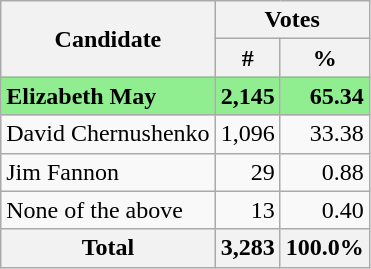<table class="wikitable">
<tr>
<th rowspan=2>Candidate</th>
<th colspan=2>Votes</th>
</tr>
<tr>
<th>#</th>
<th>%</th>
</tr>
<tr style="background:lightgreen;">
<td><strong>Elizabeth May</strong></td>
<td align=right><strong>2,145</strong></td>
<td align=right><strong>65.34</strong></td>
</tr>
<tr>
<td>David Chernushenko</td>
<td align=right>1,096</td>
<td align=right>33.38</td>
</tr>
<tr>
<td>Jim Fannon</td>
<td align=right>29</td>
<td align=right>0.88</td>
</tr>
<tr>
<td>None of the above</td>
<td align=right>13</td>
<td align=right>0.40</td>
</tr>
<tr>
<th>Total</th>
<th align=right>3,283</th>
<th align=right>100.0%</th>
</tr>
</table>
